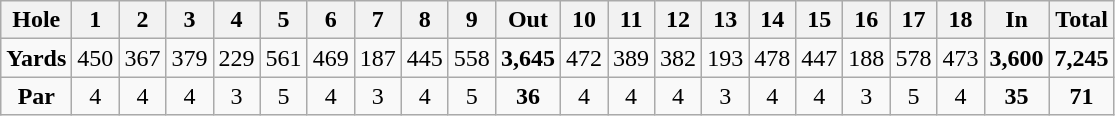<table class="wikitable" style="text-align:center">
<tr>
<th>Hole</th>
<th>1</th>
<th>2</th>
<th>3</th>
<th>4</th>
<th>5</th>
<th>6</th>
<th>7</th>
<th>8</th>
<th>9</th>
<th>Out</th>
<th>10</th>
<th>11</th>
<th>12</th>
<th>13</th>
<th>14</th>
<th>15</th>
<th>16</th>
<th>17</th>
<th>18</th>
<th>In</th>
<th>Total</th>
</tr>
<tr>
<td><strong>Yards</strong></td>
<td>450</td>
<td>367</td>
<td>379</td>
<td>229</td>
<td>561</td>
<td>469</td>
<td>187</td>
<td>445</td>
<td>558</td>
<td><strong>3,645</strong></td>
<td>472</td>
<td>389</td>
<td>382</td>
<td>193</td>
<td>478</td>
<td>447</td>
<td>188</td>
<td>578</td>
<td>473</td>
<td><strong>3,600</strong></td>
<td><strong>7,245</strong></td>
</tr>
<tr>
<td><strong>Par</strong></td>
<td>4</td>
<td>4</td>
<td>4</td>
<td>3</td>
<td>5</td>
<td>4</td>
<td>3</td>
<td>4</td>
<td>5</td>
<td><strong>36</strong></td>
<td>4</td>
<td>4</td>
<td>4</td>
<td>3</td>
<td>4</td>
<td>4</td>
<td>3</td>
<td>5</td>
<td>4</td>
<td><strong>35</strong></td>
<td><strong>71</strong></td>
</tr>
</table>
